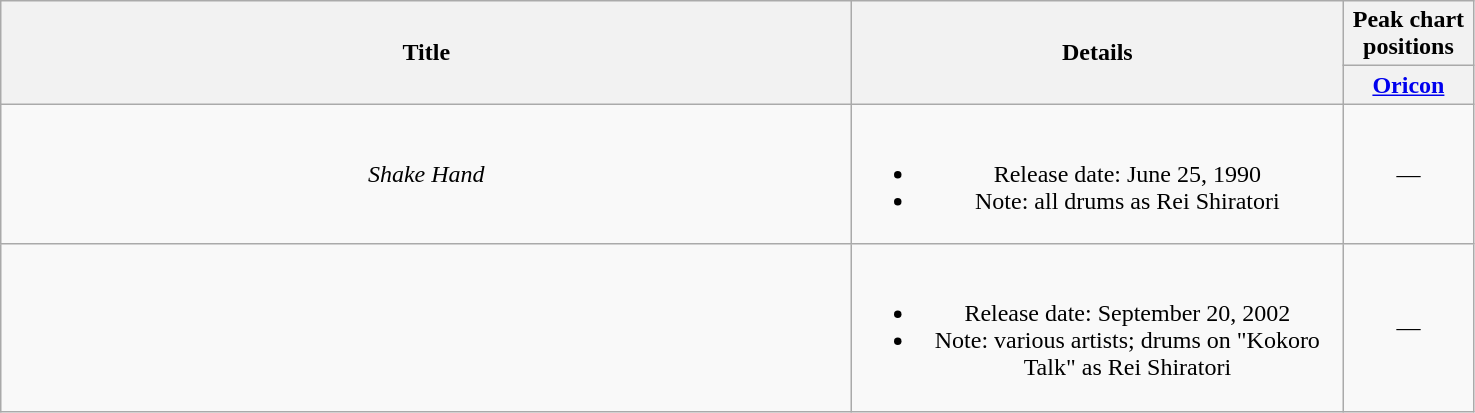<table class="wikitable plainrowheaders" style="text-align:center;">
<tr>
<th rowspan="2" style="width:35em;">Title</th>
<th rowspan="2" style="width:20em;">Details</th>
<th style="width:5em;">Peak chart<br> positions</th>
</tr>
<tr>
<th><a href='#'>Oricon</a></th>
</tr>
<tr>
<td><em>Shake Hand</em></td>
<td><br><ul><li>Release date: June 25, 1990</li><li>Note: all drums as Rei Shiratori</li></ul></td>
<td>—</td>
</tr>
<tr>
<td></td>
<td><br><ul><li>Release date: September 20, 2002</li><li>Note: various artists; drums on "Kokoro Talk" as Rei Shiratori</li></ul></td>
<td>—</td>
</tr>
</table>
